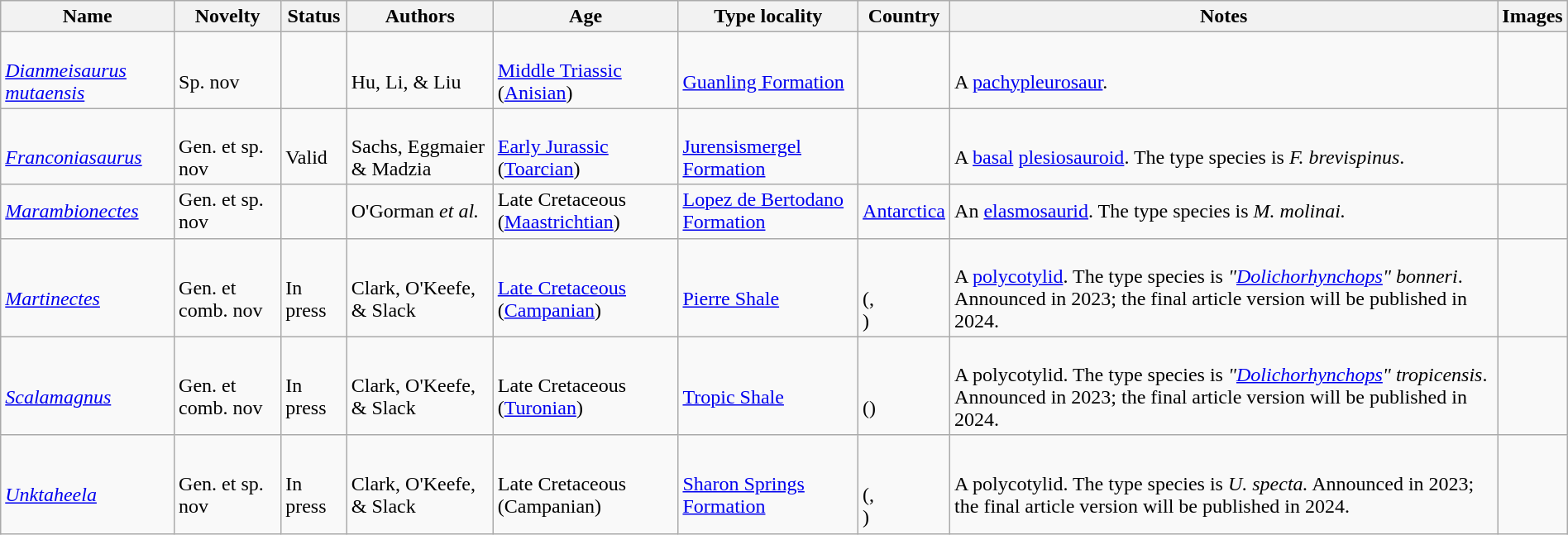<table class="wikitable sortable" width="100%" align="center">
<tr>
<th>Name</th>
<th>Novelty</th>
<th>Status</th>
<th>Authors</th>
<th>Age</th>
<th>Type locality</th>
<th>Country</th>
<th>Notes</th>
<th>Images</th>
</tr>
<tr>
<td><br><a href='#'><em>Dianmeisaurus mutaensis</em></a></td>
<td><br>Sp. nov</td>
<td></td>
<td><br>Hu, Li, & Liu</td>
<td><br><a href='#'>Middle Triassic</a> (<a href='#'>Anisian</a>)</td>
<td><br><a href='#'>Guanling Formation</a></td>
<td><br></td>
<td><br>A <a href='#'>pachypleurosaur</a>.</td>
<td><br></td>
</tr>
<tr>
<td><br><em><a href='#'>Franconiasaurus</a></em></td>
<td><br>Gen. et sp. nov</td>
<td><br>Valid</td>
<td><br>Sachs, Eggmaier & Madzia</td>
<td><br><a href='#'>Early Jurassic</a> (<a href='#'>Toarcian</a>)</td>
<td><br><a href='#'>Jurensismergel Formation</a></td>
<td><br></td>
<td><br>A <a href='#'>basal</a> <a href='#'>plesiosauroid</a>. The type species is <em>F. brevispinus</em>.</td>
<td><br></td>
</tr>
<tr>
<td><em><a href='#'>Marambionectes</a></em></td>
<td>Gen. et sp. nov</td>
<td></td>
<td>O'Gorman <em>et al.</em></td>
<td>Late Cretaceous (<a href='#'>Maastrichtian</a>)</td>
<td><a href='#'>Lopez de Bertodano Formation</a></td>
<td><a href='#'>Antarctica</a></td>
<td>An <a href='#'>elasmosaurid</a>. The type species is <em>M. molinai.</em></td>
<td></td>
</tr>
<tr>
<td><br><em><a href='#'>Martinectes</a></em></td>
<td><br>Gen. et comb. nov</td>
<td><br>In press</td>
<td><br>Clark, O'Keefe, & Slack</td>
<td><br><a href='#'>Late Cretaceous</a> (<a href='#'>Campanian</a>)</td>
<td><br><a href='#'>Pierre Shale</a></td>
<td><br><br>(,<br>)</td>
<td><br>A <a href='#'>polycotylid</a>. The type species is <em>"<a href='#'>Dolichorhynchops</a>" bonneri</em>. Announced in 2023; the final article version will be published in 2024.</td>
<td></td>
</tr>
<tr>
<td><br><em><a href='#'>Scalamagnus</a></em></td>
<td><br>Gen. et comb. nov</td>
<td><br>In press</td>
<td><br>Clark, O'Keefe, & Slack</td>
<td><br>Late Cretaceous (<a href='#'>Turonian</a>)</td>
<td><br><a href='#'>Tropic Shale</a></td>
<td><br><br>()</td>
<td><br>A polycotylid. The type species is <em>"<a href='#'>Dolichorhynchops</a>" tropicensis</em>. Announced in 2023; the final article version will be published in 2024.</td>
<td><br></td>
</tr>
<tr>
<td><br><em><a href='#'>Unktaheela</a></em></td>
<td><br>Gen. et sp. nov</td>
<td><br>In press</td>
<td><br>Clark, O'Keefe, & Slack</td>
<td><br>Late Cretaceous (Campanian)</td>
<td><br><a href='#'>Sharon Springs Formation</a></td>
<td><br><br>(,<br>)</td>
<td><br>A polycotylid. The type species is <em>U. specta.</em> Announced in 2023; the final article version will be published in 2024.</td>
<td><br></td>
</tr>
</table>
